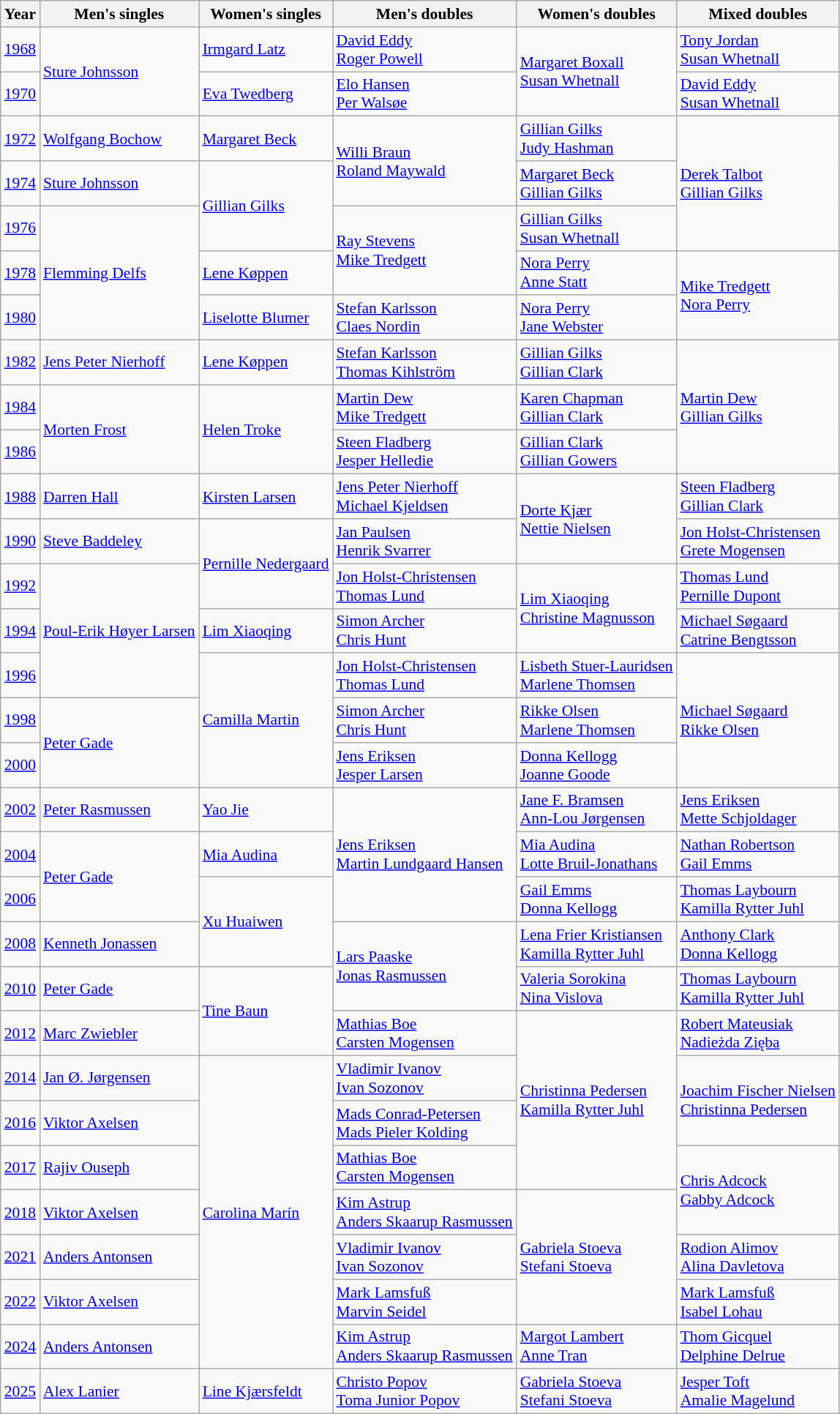<table class="wikitable sortable" style="font-size:90%">
<tr>
<th>Year</th>
<th>Men's singles</th>
<th>Women's singles</th>
<th>Men's doubles</th>
<th>Women's doubles</th>
<th>Mixed doubles</th>
</tr>
<tr>
<td><a href='#'>1968</a></td>
<td rowspan=2> <a href='#'>Sture Johnsson</a></td>
<td> <a href='#'>Irmgard Latz</a></td>
<td> <a href='#'>David Eddy</a><br> <a href='#'>Roger Powell</a></td>
<td rowspan=2> <a href='#'>Margaret Boxall</a><br> <a href='#'>Susan Whetnall</a></td>
<td> <a href='#'>Tony Jordan</a><br> <a href='#'>Susan Whetnall</a></td>
</tr>
<tr>
<td><a href='#'>1970</a></td>
<td> <a href='#'>Eva Twedberg</a></td>
<td> <a href='#'>Elo Hansen</a><br> <a href='#'>Per Walsøe</a></td>
<td> <a href='#'>David Eddy</a><br> <a href='#'>Susan Whetnall</a></td>
</tr>
<tr>
<td><a href='#'>1972</a></td>
<td> <a href='#'>Wolfgang Bochow</a></td>
<td> <a href='#'>Margaret Beck</a></td>
<td rowspan=2> <a href='#'>Willi Braun</a><br> <a href='#'>Roland Maywald</a></td>
<td> <a href='#'>Gillian Gilks</a><br> <a href='#'>Judy Hashman</a></td>
<td rowspan=3> <a href='#'>Derek Talbot</a><br> <a href='#'>Gillian Gilks</a></td>
</tr>
<tr>
<td><a href='#'>1974</a></td>
<td> <a href='#'>Sture Johnsson</a></td>
<td rowspan=2> <a href='#'>Gillian Gilks</a></td>
<td> <a href='#'>Margaret Beck</a><br> <a href='#'>Gillian Gilks</a></td>
</tr>
<tr>
<td><a href='#'>1976</a></td>
<td rowspan=3> <a href='#'>Flemming Delfs</a></td>
<td rowspan=2> <a href='#'>Ray Stevens</a><br> <a href='#'>Mike Tredgett</a></td>
<td> <a href='#'>Gillian Gilks</a><br> <a href='#'>Susan Whetnall</a></td>
</tr>
<tr>
<td><a href='#'>1978</a></td>
<td> <a href='#'>Lene Køppen</a></td>
<td> <a href='#'>Nora Perry</a><br> <a href='#'>Anne Statt</a></td>
<td rowspan=2> <a href='#'>Mike Tredgett</a><br> <a href='#'>Nora Perry</a></td>
</tr>
<tr>
<td><a href='#'>1980</a></td>
<td> <a href='#'>Liselotte Blumer</a></td>
<td> <a href='#'>Stefan Karlsson</a><br> <a href='#'>Claes Nordin</a></td>
<td> <a href='#'>Nora Perry</a><br> <a href='#'>Jane Webster</a></td>
</tr>
<tr>
<td><a href='#'>1982</a></td>
<td> <a href='#'>Jens Peter Nierhoff</a></td>
<td> <a href='#'>Lene Køppen</a></td>
<td> <a href='#'>Stefan Karlsson</a><br> <a href='#'>Thomas Kihlström</a></td>
<td> <a href='#'>Gillian Gilks</a><br> <a href='#'>Gillian Clark</a></td>
<td rowspan=3> <a href='#'>Martin Dew</a><br> <a href='#'>Gillian Gilks</a></td>
</tr>
<tr>
<td><a href='#'>1984</a></td>
<td rowspan=2> <a href='#'>Morten Frost</a></td>
<td rowspan=2> <a href='#'>Helen Troke</a></td>
<td> <a href='#'>Martin Dew</a><br> <a href='#'>Mike Tredgett</a></td>
<td> <a href='#'>Karen Chapman</a><br> <a href='#'>Gillian Clark</a></td>
</tr>
<tr>
<td><a href='#'>1986</a></td>
<td> <a href='#'>Steen Fladberg</a><br> <a href='#'>Jesper Helledie</a></td>
<td> <a href='#'>Gillian Clark</a><br> <a href='#'>Gillian Gowers</a></td>
</tr>
<tr>
<td><a href='#'>1988</a></td>
<td> <a href='#'>Darren Hall</a></td>
<td> <a href='#'>Kirsten Larsen</a></td>
<td> <a href='#'>Jens Peter Nierhoff</a><br> <a href='#'>Michael Kjeldsen</a></td>
<td rowspan=2> <a href='#'>Dorte Kjær</a> <br>  <a href='#'>Nettie Nielsen</a></td>
<td> <a href='#'>Steen Fladberg</a><br> <a href='#'>Gillian Clark</a></td>
</tr>
<tr>
<td><a href='#'>1990</a></td>
<td> <a href='#'>Steve Baddeley</a></td>
<td rowspan=2> <a href='#'>Pernille Nedergaard</a></td>
<td> <a href='#'>Jan Paulsen</a><br> <a href='#'>Henrik Svarrer</a></td>
<td> <a href='#'>Jon Holst-Christensen</a><br> <a href='#'>Grete Mogensen</a></td>
</tr>
<tr>
<td><a href='#'>1992</a></td>
<td rowspan=3> <a href='#'>Poul-Erik Høyer Larsen</a></td>
<td> <a href='#'>Jon Holst-Christensen</a><br> <a href='#'>Thomas Lund</a></td>
<td rowspan=2> <a href='#'>Lim Xiaoqing</a> <br>  <a href='#'>Christine Magnusson</a></td>
<td> <a href='#'>Thomas Lund</a><br> <a href='#'>Pernille Dupont</a></td>
</tr>
<tr>
<td><a href='#'>1994</a></td>
<td> <a href='#'>Lim Xiaoqing</a></td>
<td> <a href='#'>Simon Archer</a><br> <a href='#'>Chris Hunt</a></td>
<td> <a href='#'>Michael Søgaard</a><br> <a href='#'>Catrine Bengtsson</a></td>
</tr>
<tr>
<td><a href='#'>1996</a></td>
<td rowspan=3> <a href='#'>Camilla Martin</a></td>
<td> <a href='#'>Jon Holst-Christensen</a><br> <a href='#'>Thomas Lund</a></td>
<td> <a href='#'>Lisbeth Stuer-Lauridsen</a><br> <a href='#'>Marlene Thomsen</a></td>
<td rowspan=3> <a href='#'>Michael Søgaard</a> <br>  <a href='#'>Rikke Olsen</a></td>
</tr>
<tr>
<td><a href='#'>1998</a></td>
<td rowspan=2> <a href='#'>Peter Gade</a></td>
<td> <a href='#'>Simon Archer</a><br> <a href='#'>Chris Hunt</a></td>
<td> <a href='#'>Rikke Olsen</a><br> <a href='#'>Marlene Thomsen</a></td>
</tr>
<tr>
<td><a href='#'>2000</a></td>
<td> <a href='#'>Jens Eriksen</a><br> <a href='#'>Jesper Larsen</a></td>
<td> <a href='#'>Donna Kellogg</a><br> <a href='#'>Joanne Goode</a></td>
</tr>
<tr>
<td><a href='#'>2002</a></td>
<td> <a href='#'>Peter Rasmussen</a></td>
<td> <a href='#'>Yao Jie</a></td>
<td rowspan=3> <a href='#'>Jens Eriksen</a><br> <a href='#'>Martin Lundgaard Hansen</a></td>
<td> <a href='#'>Jane F. Bramsen</a><br> <a href='#'>Ann-Lou Jørgensen</a></td>
<td> <a href='#'>Jens Eriksen</a><br> <a href='#'>Mette Schjoldager</a></td>
</tr>
<tr>
<td><a href='#'>2004</a></td>
<td rowspan=2> <a href='#'>Peter Gade</a></td>
<td> <a href='#'>Mia Audina</a></td>
<td> <a href='#'>Mia Audina</a><br> <a href='#'>Lotte Bruil-Jonathans</a></td>
<td> <a href='#'>Nathan Robertson</a><br> <a href='#'>Gail Emms</a></td>
</tr>
<tr>
<td><a href='#'>2006</a></td>
<td rowspan=2> <a href='#'>Xu Huaiwen</a></td>
<td> <a href='#'>Gail Emms</a><br> <a href='#'>Donna Kellogg</a></td>
<td> <a href='#'>Thomas Laybourn</a><br> <a href='#'>Kamilla Rytter Juhl</a></td>
</tr>
<tr>
<td><a href='#'>2008</a></td>
<td> <a href='#'>Kenneth Jonassen</a></td>
<td rowspan=2> <a href='#'>Lars Paaske</a><br> <a href='#'>Jonas Rasmussen</a></td>
<td> <a href='#'>Lena Frier Kristiansen</a><br> <a href='#'>Kamilla Rytter Juhl</a></td>
<td> <a href='#'>Anthony Clark</a><br> <a href='#'>Donna Kellogg</a></td>
</tr>
<tr>
<td><a href='#'>2010</a></td>
<td> <a href='#'>Peter Gade</a></td>
<td rowspan=2> <a href='#'>Tine Baun</a></td>
<td> <a href='#'>Valeria Sorokina</a><br> <a href='#'>Nina Vislova</a></td>
<td> <a href='#'>Thomas Laybourn</a><br> <a href='#'>Kamilla Rytter Juhl</a></td>
</tr>
<tr>
<td><a href='#'>2012</a></td>
<td> <a href='#'>Marc Zwiebler</a></td>
<td> <a href='#'>Mathias Boe</a><br> <a href='#'>Carsten Mogensen</a></td>
<td rowspan=4> <a href='#'>Christinna Pedersen</a><br> <a href='#'>Kamilla Rytter Juhl</a></td>
<td> <a href='#'>Robert Mateusiak</a><br> <a href='#'>Nadieżda Zięba</a></td>
</tr>
<tr>
<td><a href='#'>2014</a></td>
<td> <a href='#'>Jan Ø. Jørgensen</a></td>
<td rowspan=7> <a href='#'>Carolina Marín</a></td>
<td> <a href='#'>Vladimir Ivanov</a><br> <a href='#'>Ivan Sozonov</a></td>
<td rowspan=2> <a href='#'>Joachim Fischer Nielsen</a><br> <a href='#'>Christinna Pedersen</a></td>
</tr>
<tr>
<td><a href='#'>2016</a></td>
<td> <a href='#'>Viktor Axelsen</a></td>
<td> <a href='#'>Mads Conrad-Petersen</a><br> <a href='#'>Mads Pieler Kolding</a></td>
</tr>
<tr>
<td><a href='#'>2017</a></td>
<td> <a href='#'>Rajiv Ouseph</a></td>
<td> <a href='#'>Mathias Boe</a><br> <a href='#'>Carsten Mogensen</a></td>
<td rowspan=2> <a href='#'>Chris Adcock</a><br> <a href='#'>Gabby Adcock</a></td>
</tr>
<tr>
<td><a href='#'>2018</a></td>
<td> <a href='#'>Viktor Axelsen</a></td>
<td> <a href='#'>Kim Astrup</a><br> <a href='#'>Anders Skaarup Rasmussen</a></td>
<td rowspan=3> <a href='#'>Gabriela Stoeva</a><br> <a href='#'>Stefani Stoeva</a></td>
</tr>
<tr>
<td><a href='#'>2021</a></td>
<td> <a href='#'>Anders Antonsen</a></td>
<td> <a href='#'>Vladimir Ivanov</a><br> <a href='#'>Ivan Sozonov</a></td>
<td> <a href='#'>Rodion Alimov</a><br> <a href='#'>Alina Davletova</a></td>
</tr>
<tr>
<td><a href='#'>2022</a></td>
<td> <a href='#'>Viktor Axelsen</a></td>
<td> <a href='#'>Mark Lamsfuß</a><br> <a href='#'>Marvin Seidel</a></td>
<td> <a href='#'>Mark Lamsfuß</a><br> <a href='#'>Isabel Lohau</a></td>
</tr>
<tr>
<td><a href='#'>2024</a></td>
<td> <a href='#'>Anders Antonsen</a></td>
<td> <a href='#'>Kim Astrup</a><br> <a href='#'>Anders Skaarup Rasmussen</a></td>
<td> <a href='#'>Margot Lambert</a><br> <a href='#'>Anne Tran</a></td>
<td> <a href='#'>Thom Gicquel</a><br> <a href='#'>Delphine Delrue</a></td>
</tr>
<tr>
<td><a href='#'>2025</a></td>
<td> <a href='#'>Alex Lanier</a></td>
<td> <a href='#'>Line Kjærsfeldt</a></td>
<td> <a href='#'>Christo Popov</a><br> <a href='#'>Toma Junior Popov</a></td>
<td> <a href='#'>Gabriela Stoeva</a><br> <a href='#'>Stefani Stoeva</a></td>
<td> <a href='#'>Jesper Toft</a><br> <a href='#'>Amalie Magelund</a></td>
</tr>
</table>
